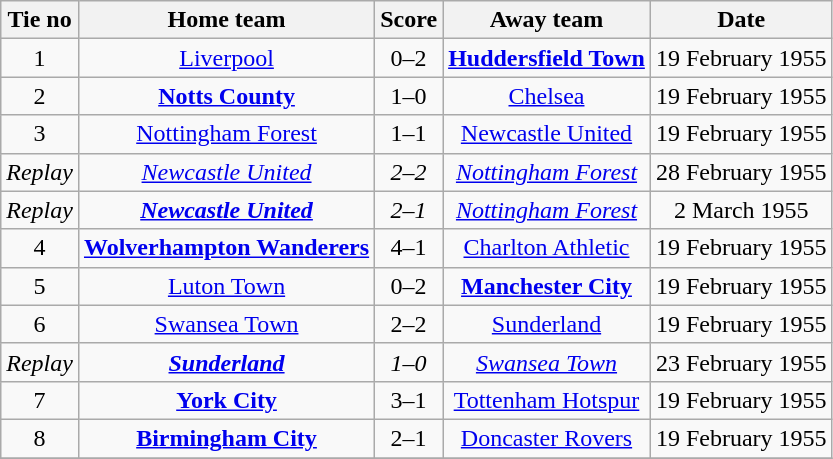<table class="wikitable" style="text-align: center">
<tr>
<th>Tie no</th>
<th>Home team</th>
<th>Score</th>
<th>Away team</th>
<th>Date</th>
</tr>
<tr>
<td>1</td>
<td><a href='#'>Liverpool</a></td>
<td>0–2</td>
<td><strong><a href='#'>Huddersfield Town</a></strong></td>
<td>19 February 1955</td>
</tr>
<tr>
<td>2</td>
<td><strong><a href='#'>Notts County</a></strong></td>
<td>1–0</td>
<td><a href='#'>Chelsea</a></td>
<td>19 February 1955</td>
</tr>
<tr>
<td>3</td>
<td><a href='#'>Nottingham Forest</a></td>
<td>1–1</td>
<td><a href='#'>Newcastle United</a></td>
<td>19 February 1955</td>
</tr>
<tr>
<td><em>Replay</em></td>
<td><em><a href='#'>Newcastle United</a></em></td>
<td><em>2–2</em></td>
<td><em><a href='#'>Nottingham Forest</a></em></td>
<td>28 February 1955</td>
</tr>
<tr>
<td><em>Replay</em></td>
<td><strong><em><a href='#'>Newcastle United</a></em></strong></td>
<td><em>2–1</em></td>
<td><em><a href='#'>Nottingham Forest</a></em></td>
<td>2 March 1955</td>
</tr>
<tr>
<td>4</td>
<td><strong><a href='#'>Wolverhampton Wanderers</a></strong></td>
<td>4–1</td>
<td><a href='#'>Charlton Athletic</a></td>
<td>19 February 1955</td>
</tr>
<tr>
<td>5</td>
<td><a href='#'>Luton Town</a></td>
<td>0–2</td>
<td><strong><a href='#'>Manchester City</a></strong></td>
<td>19 February 1955</td>
</tr>
<tr>
<td>6</td>
<td><a href='#'>Swansea Town</a></td>
<td>2–2</td>
<td><a href='#'>Sunderland</a></td>
<td>19 February 1955</td>
</tr>
<tr>
<td><em>Replay</em></td>
<td><strong><em><a href='#'>Sunderland</a></em></strong></td>
<td><em>1–0</em></td>
<td><em><a href='#'>Swansea Town</a></em></td>
<td>23 February 1955</td>
</tr>
<tr>
<td>7</td>
<td><strong><a href='#'>York City</a></strong></td>
<td>3–1</td>
<td><a href='#'>Tottenham Hotspur</a></td>
<td>19 February 1955</td>
</tr>
<tr>
<td>8</td>
<td><strong><a href='#'>Birmingham City</a></strong></td>
<td>2–1</td>
<td><a href='#'>Doncaster Rovers</a></td>
<td>19 February 1955</td>
</tr>
<tr>
</tr>
</table>
